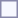<table style="border:1px solid #8888aa; background-color:#f7f8ff; padding:5px; font-size:95%; margin: 0px 12px 12px 0px;">
</table>
